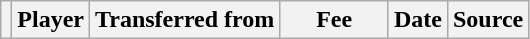<table class="wikitable plainrowheaders sortable">
<tr>
<th></th>
<th scope="col">Player</th>
<th>Transferred from</th>
<th style="width: 65px;">Fee</th>
<th scope="col">Date</th>
<th scope="col">Source</th>
</tr>
</table>
